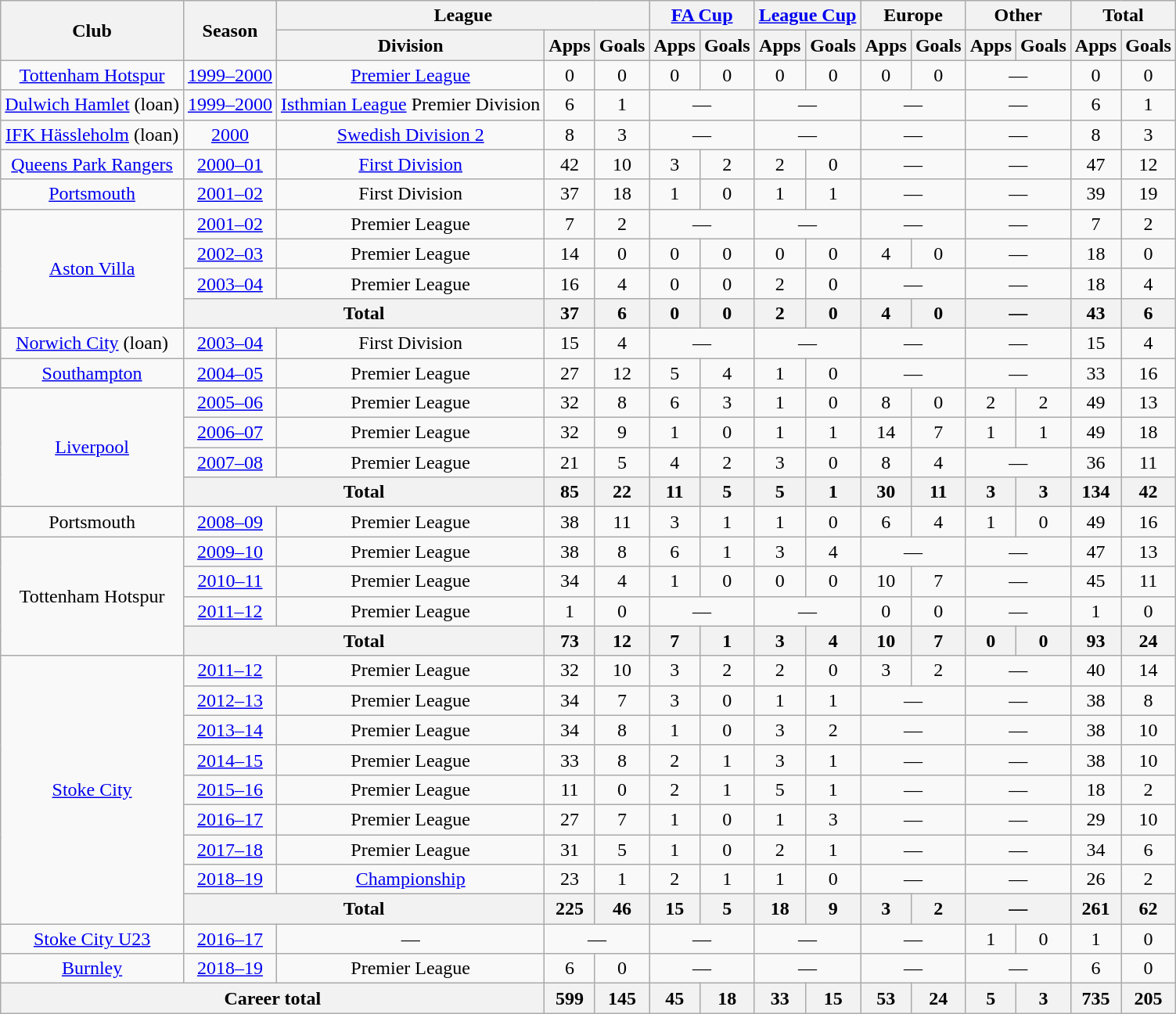<table class=wikitable style=text-align:center>
<tr>
<th rowspan=2>Club</th>
<th rowspan=2>Season</th>
<th colspan=3>League</th>
<th colspan=2><a href='#'>FA Cup</a></th>
<th colspan=2><a href='#'>League Cup</a></th>
<th colspan=2>Europe</th>
<th colspan=2>Other</th>
<th colspan=2>Total</th>
</tr>
<tr>
<th>Division</th>
<th>Apps</th>
<th>Goals</th>
<th>Apps</th>
<th>Goals</th>
<th>Apps</th>
<th>Goals</th>
<th>Apps</th>
<th>Goals</th>
<th>Apps</th>
<th>Goals</th>
<th>Apps</th>
<th>Goals</th>
</tr>
<tr>
<td><a href='#'>Tottenham Hotspur</a></td>
<td><a href='#'>1999–2000</a></td>
<td><a href='#'>Premier League</a></td>
<td>0</td>
<td>0</td>
<td>0</td>
<td>0</td>
<td>0</td>
<td>0</td>
<td>0</td>
<td>0</td>
<td colspan=2>—</td>
<td>0</td>
<td>0</td>
</tr>
<tr>
<td><a href='#'>Dulwich Hamlet</a> (loan)</td>
<td><a href='#'>1999–2000</a></td>
<td><a href='#'>Isthmian League</a> Premier Division</td>
<td>6</td>
<td>1</td>
<td colspan=2>—</td>
<td colspan=2>—</td>
<td colspan=2>—</td>
<td colspan=2>—</td>
<td>6</td>
<td>1</td>
</tr>
<tr>
<td><a href='#'>IFK Hässleholm</a> (loan)</td>
<td><a href='#'>2000</a></td>
<td><a href='#'>Swedish Division 2</a></td>
<td>8</td>
<td>3</td>
<td colspan=2>—</td>
<td colspan=2>—</td>
<td colspan=2>—</td>
<td colspan=2>—</td>
<td>8</td>
<td>3</td>
</tr>
<tr>
<td><a href='#'>Queens Park Rangers</a></td>
<td><a href='#'>2000–01</a></td>
<td><a href='#'>First Division</a></td>
<td>42</td>
<td>10</td>
<td>3</td>
<td>2</td>
<td>2</td>
<td>0</td>
<td colspan=2>—</td>
<td colspan=2>—</td>
<td>47</td>
<td>12</td>
</tr>
<tr>
<td><a href='#'>Portsmouth</a></td>
<td><a href='#'>2001–02</a></td>
<td>First Division</td>
<td>37</td>
<td>18</td>
<td>1</td>
<td>0</td>
<td>1</td>
<td>1</td>
<td colspan=2>—</td>
<td colspan=2>—</td>
<td>39</td>
<td>19</td>
</tr>
<tr>
<td rowspan=4><a href='#'>Aston Villa</a></td>
<td><a href='#'>2001–02</a></td>
<td>Premier League</td>
<td>7</td>
<td>2</td>
<td colspan=2>—</td>
<td colspan=2>—</td>
<td colspan=2>—</td>
<td colspan=2>—</td>
<td>7</td>
<td>2</td>
</tr>
<tr>
<td><a href='#'>2002–03</a></td>
<td>Premier League</td>
<td>14</td>
<td>0</td>
<td>0</td>
<td>0</td>
<td>0</td>
<td>0</td>
<td>4</td>
<td>0</td>
<td colspan=2>—</td>
<td>18</td>
<td>0</td>
</tr>
<tr>
<td><a href='#'>2003–04</a></td>
<td>Premier League</td>
<td>16</td>
<td>4</td>
<td>0</td>
<td>0</td>
<td>2</td>
<td>0</td>
<td colspan=2>—</td>
<td colspan=2>—</td>
<td>18</td>
<td>4</td>
</tr>
<tr>
<th colspan=2>Total</th>
<th>37</th>
<th>6</th>
<th>0</th>
<th>0</th>
<th>2</th>
<th>0</th>
<th>4</th>
<th>0</th>
<th colspan=2>—</th>
<th>43</th>
<th>6</th>
</tr>
<tr>
<td><a href='#'>Norwich City</a> (loan)</td>
<td><a href='#'>2003–04</a></td>
<td>First Division</td>
<td>15</td>
<td>4</td>
<td colspan=2>—</td>
<td colspan=2>—</td>
<td colspan=2>—</td>
<td colspan=2>—</td>
<td>15</td>
<td>4</td>
</tr>
<tr>
<td><a href='#'>Southampton</a></td>
<td><a href='#'>2004–05</a></td>
<td>Premier League</td>
<td>27</td>
<td>12</td>
<td>5</td>
<td>4</td>
<td>1</td>
<td>0</td>
<td colspan=2>—</td>
<td colspan=2>—</td>
<td>33</td>
<td>16</td>
</tr>
<tr>
<td rowspan=4><a href='#'>Liverpool</a></td>
<td><a href='#'>2005–06</a></td>
<td>Premier League</td>
<td>32</td>
<td>8</td>
<td>6</td>
<td>3</td>
<td>1</td>
<td>0</td>
<td>8</td>
<td>0</td>
<td>2</td>
<td>2</td>
<td>49</td>
<td>13</td>
</tr>
<tr>
<td><a href='#'>2006–07</a></td>
<td>Premier League</td>
<td>32</td>
<td>9</td>
<td>1</td>
<td>0</td>
<td>1</td>
<td>1</td>
<td>14</td>
<td>7</td>
<td>1</td>
<td>1</td>
<td>49</td>
<td>18</td>
</tr>
<tr>
<td><a href='#'>2007–08</a></td>
<td>Premier League</td>
<td>21</td>
<td>5</td>
<td>4</td>
<td>2</td>
<td>3</td>
<td>0</td>
<td>8</td>
<td>4</td>
<td colspan=2>—</td>
<td>36</td>
<td>11</td>
</tr>
<tr>
<th colspan=2>Total</th>
<th>85</th>
<th>22</th>
<th>11</th>
<th>5</th>
<th>5</th>
<th>1</th>
<th>30</th>
<th>11</th>
<th>3</th>
<th>3</th>
<th>134</th>
<th>42</th>
</tr>
<tr>
<td>Portsmouth</td>
<td><a href='#'>2008–09</a></td>
<td>Premier League</td>
<td>38</td>
<td>11</td>
<td>3</td>
<td>1</td>
<td>1</td>
<td>0</td>
<td>6</td>
<td>4</td>
<td>1</td>
<td>0</td>
<td>49</td>
<td>16</td>
</tr>
<tr>
<td rowspan=4>Tottenham Hotspur</td>
<td><a href='#'>2009–10</a></td>
<td>Premier League</td>
<td>38</td>
<td>8</td>
<td>6</td>
<td>1</td>
<td>3</td>
<td>4</td>
<td colspan=2>—</td>
<td colspan=2>—</td>
<td>47</td>
<td>13</td>
</tr>
<tr>
<td><a href='#'>2010–11</a></td>
<td>Premier League</td>
<td>34</td>
<td>4</td>
<td>1</td>
<td>0</td>
<td>0</td>
<td>0</td>
<td>10</td>
<td>7</td>
<td colspan=2>—</td>
<td>45</td>
<td>11</td>
</tr>
<tr>
<td><a href='#'>2011–12</a></td>
<td>Premier League</td>
<td>1</td>
<td>0</td>
<td colspan=2>—</td>
<td colspan=2>—</td>
<td>0</td>
<td>0</td>
<td colspan=2>—</td>
<td>1</td>
<td>0</td>
</tr>
<tr>
<th colspan=2>Total</th>
<th>73</th>
<th>12</th>
<th>7</th>
<th>1</th>
<th>3</th>
<th>4</th>
<th>10</th>
<th>7</th>
<th>0</th>
<th>0</th>
<th>93</th>
<th>24</th>
</tr>
<tr>
<td rowspan=9><a href='#'>Stoke City</a></td>
<td><a href='#'>2011–12</a></td>
<td>Premier League</td>
<td>32</td>
<td>10</td>
<td>3</td>
<td>2</td>
<td>2</td>
<td>0</td>
<td>3</td>
<td>2</td>
<td colspan=2>—</td>
<td>40</td>
<td>14</td>
</tr>
<tr>
<td><a href='#'>2012–13</a></td>
<td>Premier League</td>
<td>34</td>
<td>7</td>
<td>3</td>
<td>0</td>
<td>1</td>
<td>1</td>
<td colspan=2>—</td>
<td colspan=2>—</td>
<td>38</td>
<td>8</td>
</tr>
<tr>
<td><a href='#'>2013–14</a></td>
<td>Premier League</td>
<td>34</td>
<td>8</td>
<td>1</td>
<td>0</td>
<td>3</td>
<td>2</td>
<td colspan=2>—</td>
<td colspan=2>—</td>
<td>38</td>
<td>10</td>
</tr>
<tr>
<td><a href='#'>2014–15</a></td>
<td>Premier League</td>
<td>33</td>
<td>8</td>
<td>2</td>
<td>1</td>
<td>3</td>
<td>1</td>
<td colspan=2>—</td>
<td colspan=2>—</td>
<td>38</td>
<td>10</td>
</tr>
<tr>
<td><a href='#'>2015–16</a></td>
<td>Premier League</td>
<td>11</td>
<td>0</td>
<td>2</td>
<td>1</td>
<td>5</td>
<td>1</td>
<td colspan=2>—</td>
<td colspan=2>—</td>
<td>18</td>
<td>2</td>
</tr>
<tr>
<td><a href='#'>2016–17</a></td>
<td>Premier League</td>
<td>27</td>
<td>7</td>
<td>1</td>
<td>0</td>
<td>1</td>
<td>3</td>
<td colspan=2>—</td>
<td colspan=2>—</td>
<td>29</td>
<td>10</td>
</tr>
<tr>
<td><a href='#'>2017–18</a></td>
<td>Premier League</td>
<td>31</td>
<td>5</td>
<td>1</td>
<td>0</td>
<td>2</td>
<td>1</td>
<td colspan=2>—</td>
<td colspan=2>—</td>
<td>34</td>
<td>6</td>
</tr>
<tr>
<td><a href='#'>2018–19</a></td>
<td><a href='#'>Championship</a></td>
<td>23</td>
<td>1</td>
<td>2</td>
<td>1</td>
<td>1</td>
<td>0</td>
<td colspan=2>—</td>
<td colspan=2>—</td>
<td>26</td>
<td>2</td>
</tr>
<tr>
<th colspan=2>Total</th>
<th>225</th>
<th>46</th>
<th>15</th>
<th>5</th>
<th>18</th>
<th>9</th>
<th>3</th>
<th>2</th>
<th colspan=2>—</th>
<th>261</th>
<th>62</th>
</tr>
<tr>
<td><a href='#'>Stoke City U23</a></td>
<td><a href='#'>2016–17</a></td>
<td colspan=1>—</td>
<td colspan=2>—</td>
<td colspan=2>—</td>
<td colspan=2>—</td>
<td colspan=2>—</td>
<td>1</td>
<td>0</td>
<td>1</td>
<td>0</td>
</tr>
<tr>
<td><a href='#'>Burnley</a></td>
<td><a href='#'>2018–19</a></td>
<td>Premier League</td>
<td>6</td>
<td>0</td>
<td colspan=2>—</td>
<td colspan=2>—</td>
<td colspan=2>—</td>
<td colspan=2>—</td>
<td>6</td>
<td>0</td>
</tr>
<tr>
<th colspan=3>Career total</th>
<th>599</th>
<th>145</th>
<th>45</th>
<th>18</th>
<th>33</th>
<th>15</th>
<th>53</th>
<th>24</th>
<th>5</th>
<th>3</th>
<th>735</th>
<th>205</th>
</tr>
</table>
